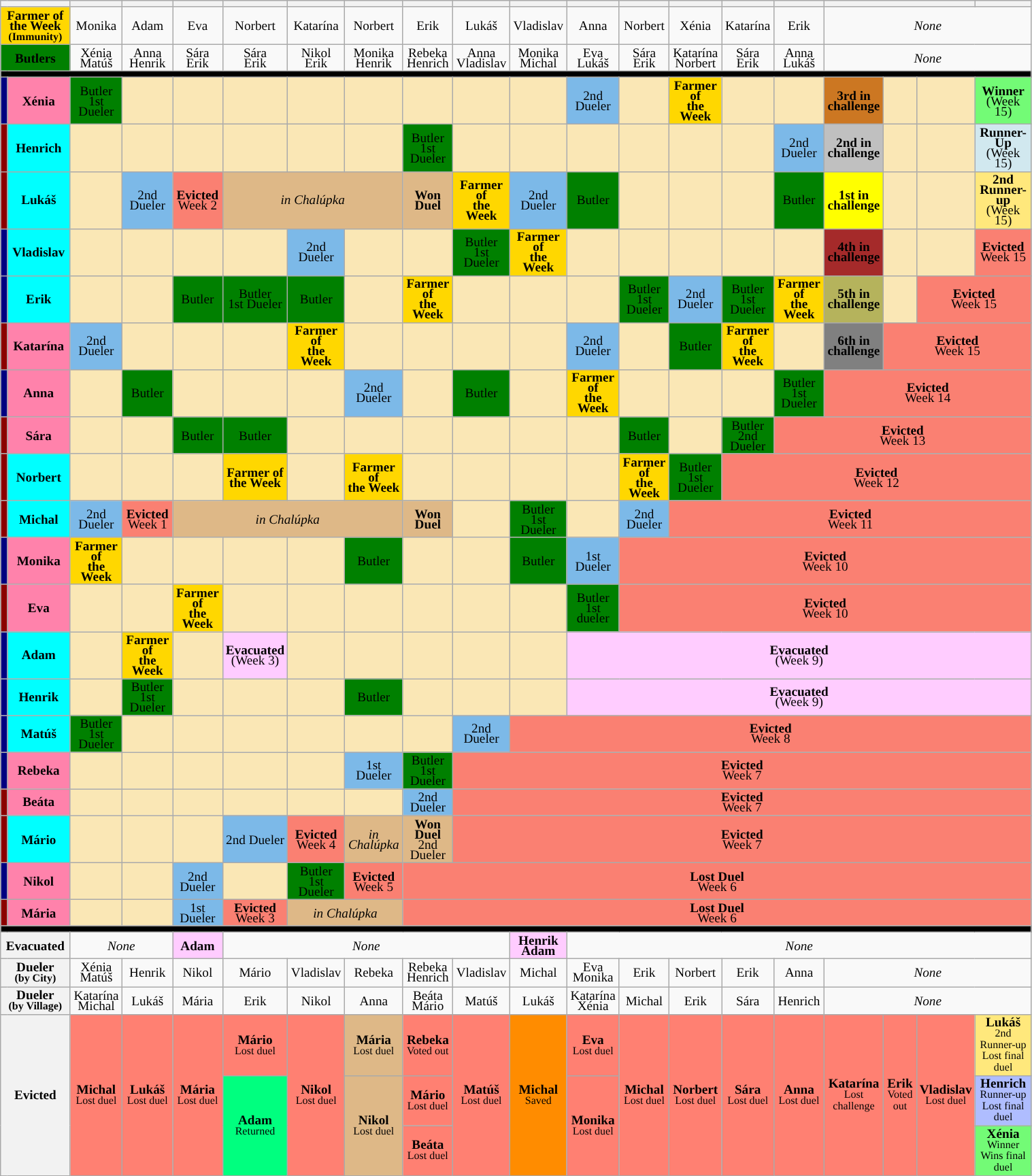<table class="wikitable" style="text-align:center; width:80%; font-size:80%; line-height:10px">
<tr>
<th colspan=2></th>
<th></th>
<th></th>
<th></th>
<th></th>
<th></th>
<th></th>
<th></th>
<th></th>
<th></th>
<th></th>
<th></th>
<th></th>
<th></th>
<th></th>
<th colspan=3></th>
<th></th>
</tr>
<tr>
<th colspan=2 style="background:gold;">Farmer of the Week<br><small>(Immunity)</small></th>
<td>Monika</td>
<td>Adam</td>
<td>Eva</td>
<td>Norbert</td>
<td>Katarína</td>
<td>Norbert</td>
<td>Erik</td>
<td>Lukáš</td>
<td>Vladislav</td>
<td>Anna</td>
<td>Norbert</td>
<td>Xénia</td>
<td>Katarína</td>
<td>Erik</td>
<td colspan=4><em>None</em></td>
</tr>
<tr>
<th colspan=2 style="background:#008000;">Butlers</th>
<td>Xénia<br>Matúš</td>
<td>Anna<br>Henrik</td>
<td>Sára<br>Erik</td>
<td>Sára<br>Erik</td>
<td>Nikol<br>Erik</td>
<td>Monika<br>Henrik</td>
<td>Rebeka<br>Henrich</td>
<td>Anna<br>Vladislav</td>
<td>Monika<br>Michal</td>
<td>Eva<br>Lukáš</td>
<td>Sára<br>Erik</td>
<td>Katarína<br>Norbert</td>
<td>Sára<br>Erik</td>
<td>Anna<br>Lukáš</td>
<td colspan=4><em>None</em></td>
</tr>
<tr>
<th style="background:#000000;" colspan="20"></th>
</tr>
<tr>
<td style="background:#000080"></td>
<th style="background:#FF82AB;">Xénia</th>
<td style="background:#008000;">Butler<br>1st Dueler</td>
<td style="background:#FAE7B5;"></td>
<td style="background:#FAE7B5;"></td>
<td style="background:#FAE7B5;"></td>
<td style="background:#FAE7B5;"></td>
<td style="background:#FAE7B5;"></td>
<td style="background:#FAE7B5;"></td>
<td style="background:#FAE7B5;"></td>
<td style="background:#FAE7B5;"></td>
<td style="background:#7CB9E8;">2nd Dueler</td>
<td style="background:#FAE7B5;"></td>
<td style="background:gold;"><strong>Farmer of<br>the Week</strong></td>
<td style="background:#FAE7B5;"></td>
<td style="background:#FAE7B5;"></td>
<td style="background:#CC7722;"><strong>3rd in<br>challenge</strong></td>
<td style="background:#FAE7B5;"></td>
<td style="background:#FAE7B5;"></td>
<td style="background:#73FB76" colspan=2><strong>Winner</strong> <br> (Week 15)</td>
</tr>
<tr>
<td style="background:#8B0000"></td>
<th style="background:cyan;">Henrich</th>
<td style="background:#FAE7B5;"></td>
<td style="background:#FAE7B5;"></td>
<td style="background:#FAE7B5;"></td>
<td style="background:#FAE7B5;"></td>
<td style="background:#FAE7B5;"></td>
<td style="background:#FAE7B5;"></td>
<td style="background:#008000;">Butler<br>1st Dueler</td>
<td style="background:#FAE7B5;"></td>
<td style="background:#FAE7B5;"></td>
<td style="background:#FAE7B5;"></td>
<td style="background:#FAE7B5;"></td>
<td style="background:#FAE7B5;"></td>
<td style="background:#FAE7B5;"></td>
<td style="background:#7CB9E8;">2nd Dueler</td>
<td style="background:silver;"><strong>2nd in<br>challenge</strong></td>
<td style="background:#FAE7B5;"></td>
<td style="background:#FAE7B5;"></td>
<td style="background:#D1E8EF" colspan=2><strong>Runner-Up</strong> <br> (Week 15)</td>
</tr>
<tr>
<td style="background:#8B0000"></td>
<th style="background:cyan;">Lukáš</th>
<td style="background:#FAE7B5;"></td>
<td style="background:#7CB9E8;">2nd Dueler</td>
<td style="background:salmon;"><strong>Evicted</strong> <br> Week 2</td>
<td colspan=3 style="background:#DEB887;"><em>in Chalúpka</em></td>
<td style="background:#DEB887;"><strong>Won Duel</strong></td>
<td style="background:gold;"><strong>Farmer of<br>the Week</strong></td>
<td style="background:#7CB9E8;">2nd Dueler</td>
<td style="background:#008000;">Butler</td>
<td style="background:#FAE7B5;"></td>
<td style="background:#FAE7B5;"></td>
<td style="background:#FAE7B5;"></td>
<td style="background:#008000;">Butler</td>
<td style="background:yellow;"><strong>1st in<br>challenge</strong></td>
<td style="background:#FAE7B5;"></td>
<td style="background:#FAE7B5;"></td>
<td style="background:#FFE87C" colspan=2><strong>2nd Runner-up</strong> <br> (Week 15)</td>
</tr>
<tr>
<td style="background:#000080"></td>
<th style="background:cyan;">Vladislav</th>
<td style="background:#FAE7B5;"></td>
<td style="background:#FAE7B5;"></td>
<td style="background:#FAE7B5;"></td>
<td style="background:#FAE7B5;"></td>
<td style="background:#7CB9E8;">2nd Dueler</td>
<td style="background:#FAE7B5;"></td>
<td style="background:#FAE7B5;"></td>
<td style="background:#008000;">Butler<br>1st Dueler</td>
<td style="background:gold;"><strong>Farmer of<br>the Week</strong></td>
<td style="background:#FAE7B5;"></td>
<td style="background:#FAE7B5;"></td>
<td style="background:#FAE7B5;"></td>
<td style="background:#FAE7B5;"></td>
<td style="background:#FAE7B5;"></td>
<td style="background:brown;"><strong>4th in<br>challenge</strong></td>
<td style="background:#FAE7B5;"></td>
<td style="background:#FAE7B5;"></td>
<td colspan=15 style="background:salmon;"><strong>Evicted</strong> <br> Week 15</td>
</tr>
<tr>
<td style="background:#000080"></td>
<th style="background:cyan;">Erik</th>
<td style="background:#FAE7B5;"></td>
<td style="background:#FAE7B5;"></td>
<td style="background:#008000;">Butler</td>
<td style="background:#008000;">Butler<br>1st Dueler</td>
<td style="background:#008000;">Butler</td>
<td style="background:#FAE7B5;"></td>
<td style="background:gold;"><strong>Farmer of<br>the Week</strong></td>
<td style="background:#FAE7B5;"></td>
<td style="background:#FAE7B5;"></td>
<td style="background:#FAE7B5;"></td>
<td style="background:#008000;">Butler<br>1st Dueler</td>
<td style="background:#7CB9E8;">2nd Dueler</td>
<td style="background:#008000;">Butler<br>1st Dueler</td>
<td style="background:gold;"><strong>Farmer of<br>the Week</strong></td>
<td style="background:#B5B35C;"><strong>5th in<br>challenge</strong></td>
<td style="background:#FAE7B5;"></td>
<td colspan=15 style="background:salmon;"><strong>Evicted</strong> <br> Week 15</td>
</tr>
<tr>
<td style="background:#8B0000"></td>
<th style="background:#FF82AB;">Katarína</th>
<td style="background:#7CB9E8;">2nd Dueler</td>
<td style="background:#FAE7B5;"></td>
<td style="background:#FAE7B5;"></td>
<td style="background:#FAE7B5;"></td>
<td style="background:gold;"><strong>Farmer of<br>the Week</strong></td>
<td style="background:#FAE7B5;"></td>
<td style="background:#FAE7B5;"></td>
<td style="background:#FAE7B5;"></td>
<td style="background:#FAE7B5;"></td>
<td style="background:#7CB9E8;">2nd Dueler</td>
<td style="background:#FAE7B5;"></td>
<td style="background:#008000;">Butler</td>
<td style="background:gold;"><strong>Farmer of<br>the Week</strong></td>
<td style="background:#FAE7B5;"></td>
<td style="background:grey;"><strong>6th in<br>challenge</strong></td>
<td colspan=15 style="background:salmon;"><strong>Evicted</strong> <br> Week 15</td>
</tr>
<tr>
<td style="background:#000080"></td>
<th style="background:#FF82AB;">Anna</th>
<td style="background:#FAE7B5;"></td>
<td style="background:#008000;">Butler</td>
<td style="background:#FAE7B5;"></td>
<td style="background:#FAE7B5;"></td>
<td style="background:#FAE7B5;"></td>
<td style="background:#7CB9E8;">2nd Dueler</td>
<td style="background:#FAE7B5;"></td>
<td style="background:#008000;">Butler</td>
<td style="background:#FAE7B5;"></td>
<td style="background:gold;"><strong>Farmer of<br>the Week</strong></td>
<td style="background:#FAE7B5;"></td>
<td style="background:#FAE7B5;"></td>
<td style="background:#FAE7B5;"></td>
<td style="background:#008000;">Butler<br>1st Dueler</td>
<td colspan=15 style="background:salmon;"><strong>Evicted</strong> <br> Week 14</td>
</tr>
<tr>
<td style="background:#8B0000"></td>
<th style="background:#FF82AB;">Sára</th>
<td style="background:#FAE7B5;"></td>
<td style="background:#FAE7B5;"></td>
<td style="background:#008000;">Butler</td>
<td style="background:#008000;">Butler</td>
<td style="background:#FAE7B5;"></td>
<td style="background:#FAE7B5;"></td>
<td style="background:#FAE7B5;"></td>
<td style="background:#FAE7B5;"></td>
<td style="background:#FAE7B5;"></td>
<td style="background:#FAE7B5;"></td>
<td style="background:#008000;">Butler</td>
<td style="background:#FAE7B5;"></td>
<td style="background:#008000;">Butler<br>2nd Dueler</td>
<td colspan=15 style="background:salmon;"><strong>Evicted</strong> <br> Week 13</td>
</tr>
<tr>
<td style="background:#8B0000"></td>
<th style="background:cyan;">Norbert</th>
<td style="background:#FAE7B5;"></td>
<td style="background:#FAE7B5;"></td>
<td style="background:#FAE7B5;"></td>
<td style="background:gold;"><strong>Farmer of<br>the Week</strong></td>
<td style="background:#FAE7B5;"></td>
<td style="background:gold;"><strong>Farmer of<br>the Week</strong></td>
<td style="background:#FAE7B5;"></td>
<td style="background:#FAE7B5;"></td>
<td style="background:#FAE7B5;"></td>
<td style="background:#FAE7B5;"></td>
<td style="background:gold;"><strong>Farmer of<br>the Week</strong></td>
<td style="background:#008000;">Butler<br>1st Dueler</td>
<td colspan=15 style="background:salmon;"><strong>Evicted</strong> <br> Week 12</td>
</tr>
<tr>
<td style="background:#8B0000"></td>
<th style="background:cyan;">Michal</th>
<td style="background:#7CB9E8;">2nd Dueler</td>
<td style="background:salmon;"><strong>Evicted</strong> <br> Week 1</td>
<td colspan=4 style="background:#DEB887;"><em>in Chalúpka</em></td>
<td style="background:#DEB887;"><strong>Won Duel</strong></td>
<td style="background:#FAE7B5;"></td>
<td style="background:#008000;">Butler<br>1st Dueler</td>
<td style="background:#FAE7B5;"></td>
<td style="background:#7CB9E8;">2nd Dueler</td>
<td colspan=15 style="background:salmon;"><strong>Evicted</strong> <br> Week 11</td>
</tr>
<tr>
<td style="background:#000080"></td>
<th style="background:#FF82AB;">Monika</th>
<td style="background:gold;"><strong>Farmer of<br>the Week</strong></td>
<td style="background:#FAE7B5;"></td>
<td style="background:#FAE7B5;"></td>
<td style="background:#FAE7B5;"></td>
<td style="background:#FAE7B5;"></td>
<td style="background:#008000;">Butler</td>
<td style="background:#FAE7B5;"></td>
<td style="background:#FAE7B5;"></td>
<td style="background:#008000;">Butler</td>
<td style="background:#7CB9E8;">1st Dueler</td>
<td colspan=15 style="background:salmon;"><strong>Evicted</strong> <br> Week 10</td>
</tr>
<tr>
<td style="background:#8B0000"></td>
<th style="background:#FF82AB;">Eva</th>
<td style="background:#FAE7B5;"></td>
<td style="background:#FAE7B5;"></td>
<td style="background:gold;"><strong>Farmer of<br>the Week</strong></td>
<td style="background:#FAE7B5;"></td>
<td style="background:#FAE7B5;"></td>
<td style="background:#FAE7B5;"></td>
<td style="background:#FAE7B5;"></td>
<td style="background:#FAE7B5;"></td>
<td style="background:#FAE7B5;"></td>
<td style="background:#008000;">Butler<br>1st dueler</td>
<td colspan=15 style="background:salmon;"><strong>Evicted</strong> <br> Week 10</td>
</tr>
<tr>
<td style="background:#000080"></td>
<th style="background:cyan;">Adam</th>
<td style="background:#FAE7B5;"></td>
<td style="background:gold;"><strong>Farmer of<br>the Week</strong></td>
<td style="background:#FAE7B5;"></td>
<td style="background:#fcf; text-align:center;" colspan=1><strong>Evacuated</strong> <br> (Week 3)</td>
<td style="background:#FAE7B5;"></td>
<td style="background:#FAE7B5;"></td>
<td style="background:#FAE7B5;"></td>
<td style="background:#FAE7B5;"></td>
<td style="background:#FAE7B5;"></td>
<td style="background:#fcf; text-align:center;" colspan=15><strong>Evacuated</strong> <br> (Week 9)</td>
</tr>
<tr>
<td style="background:#000080"></td>
<th style="background:cyan;">Henrik</th>
<td style="background:#FAE7B5;"></td>
<td style="background:#008000;">Butler<br>1st Dueler</td>
<td style="background:#FAE7B5;"></td>
<td style="background:#FAE7B5;"></td>
<td style="background:#FAE7B5;"></td>
<td style="background:#008000;">Butler</td>
<td style="background:#FAE7B5;"></td>
<td style="background:#FAE7B5;"></td>
<td style="background:#FAE7B5;"></td>
<td style="background:#fcf; text-align:center;" colspan=15><strong>Evacuated</strong> <br> (Week 9)</td>
</tr>
<tr>
<td style="background:#000080"></td>
<th style="background:cyan;">Matúš</th>
<td style="background:#008000;">Butler<br>1st Dueler</td>
<td style="background:#FAE7B5;"></td>
<td style="background:#FAE7B5;"></td>
<td style="background:#FAE7B5;"></td>
<td style="background:#FAE7B5;"></td>
<td style="background:#FAE7B5;"></td>
<td style="background:#FAE7B5;"></td>
<td style="background:#7CB9E8;">2nd Dueler</td>
<td colspan=15 style="background:salmon;"><strong>Evicted</strong> <br> Week 8</td>
</tr>
<tr>
<td style="background:#000080"></td>
<th style="background:#FF82AB;">Rebeka</th>
<td style="background:#FAE7B5;"></td>
<td style="background:#FAE7B5;"></td>
<td style="background:#FAE7B5;"></td>
<td style="background:#FAE7B5;"></td>
<td style="background:#FAE7B5;"></td>
<td style="background:#7CB9E8;">1st Dueler</td>
<td style="background:#008000;">Butler<br>1st Dueler</td>
<td colspan=15 style="background:salmon;"><strong>Evicted</strong> <br> Week 7</td>
</tr>
<tr>
<td style="background:#8B0000"></td>
<th style="background:#FF82AB;">Beáta</th>
<td style="background:#FAE7B5;"></td>
<td style="background:#FAE7B5;"></td>
<td style="background:#FAE7B5;"></td>
<td style="background:#FAE7B5;"></td>
<td style="background:#FAE7B5;"></td>
<td style="background:#FAE7B5;"></td>
<td style="background:#7CB9E8;">2nd Dueler</td>
<td colspan=15 style="background:salmon;"><strong>Evicted</strong> <br> Week 7</td>
</tr>
<tr>
<td style="background:#8B0000"></td>
<th style="background:cyan;">Mário</th>
<td style="background:#FAE7B5;"></td>
<td style="background:#FAE7B5;"></td>
<td style="background:#FAE7B5;"></td>
<td style="background:#7CB9E8;">2nd Dueler</td>
<td style="background:salmon;"><strong>Evicted</strong> <br> Week 4</td>
<td colspan=1 style="background:#DEB887;"><em>in Chalúpka</em></td>
<td style="background:#DEB887;"><strong>Won Duel</strong><br>2nd Dueler</td>
<td colspan=15 style="background:salmon;"><strong>Evicted</strong> <br> Week 7</td>
</tr>
<tr>
<td style="background:#000080"></td>
<th style="background:#FF82AB;">Nikol</th>
<td style="background:#FAE7B5;"></td>
<td style="background:#FAE7B5;"></td>
<td style="background:#7CB9E8;">2nd Dueler</td>
<td style="background:#FAE7B5;"></td>
<td style="background:#008000;">Butler<br>1st Dueler</td>
<td style="background:salmon;"><strong>Evicted</strong> <br> Week 5</td>
<td colspan=15 style="background:salmon;"><strong>Lost Duel</strong> <br> Week 6</td>
</tr>
<tr>
<td style="background:#8B0000"></td>
<th style="background:#FF82AB;">Mária</th>
<td style="background:#FAE7B5;"></td>
<td style="background:#FAE7B5;"></td>
<td style="background:#7CB9E8;">1st Dueler</td>
<td style="background:salmon;"><strong>Evicted</strong> <br> Week 3</td>
<td colspan=2 style="background:#DEB887;"><em>in Chalúpka</em></td>
<td colspan=15 style="background:salmon;"><strong>Lost Duel</strong> <br> Week 6</td>
</tr>
<tr>
</tr>
<tr>
<th style="background:#000000;" colspan="20"></th>
</tr>
<tr>
<th colspan=2>Evacuated</th>
<td colspan="2"><em>None</em></td>
<td style="background:#fcf;"><strong>Adam</strong></td>
<td colspan="5"><em>None</em></td>
<td style="background:#fcf;"><strong>Henrik<br>Adam</strong></td>
<td colspan="15"><em>None</em></td>
</tr>
<tr>
<th colspan=2>Dueler<br><small>(by City)</small></th>
<td>Xénia<br>Matúš</td>
<td>Henrik</td>
<td>Nikol</td>
<td>Mário</td>
<td>Vladislav</td>
<td>Rebeka</td>
<td>Rebeka<br>Henrich</td>
<td>Vladislav</td>
<td>Michal</td>
<td>Eva<br>Monika</td>
<td>Erik</td>
<td>Norbert</td>
<td>Erik</td>
<td>Anna</td>
<td colspan=4><em>None</em></td>
</tr>
<tr>
<th colspan=2>Dueler<br><small>(by Village)</small></th>
<td>Katarína<br>Michal</td>
<td>Lukáš</td>
<td>Mária</td>
<td>Erik</td>
<td>Nikol</td>
<td>Anna</td>
<td>Beáta<br>Mário</td>
<td>Matúš</td>
<td>Lukáš</td>
<td>Katarína<br>Xénia</td>
<td>Michal</td>
<td>Erik</td>
<td>Sára</td>
<td>Henrich</td>
<td colspan=4><em>None</em></td>
</tr>
<tr>
<th colspan=2 rowspan="3">Evicted</th>
<td rowspan="3" style="background:#FF8072"><strong>Michal</strong><br><small>Lost duel</small></td>
<td rowspan="3" style="background:#FF8072"><strong>Lukáš</strong><br><small>Lost duel</small></td>
<td rowspan="3" style="background:#FF8072"><strong>Mária</strong><br><small>Lost duel</small></td>
<td style="background:#FF8072"><strong>Mário</strong><br><small>Lost duel</small></td>
<td rowspan="3" style="background:#FF8072"><strong>Nikol</strong><br><small>Lost duel</small></td>
<td style="background:#DEB887"><strong>Mária</strong><br><small>Lost duel</small></td>
<td style="background:#FF8072"><strong>Rebeka</strong><br><small>Voted out</small></td>
<td rowspan="3" style="background:#FF8072"><strong>Matúš</strong><br><small>Lost duel</small></td>
<td rowspan="3" style="background:#FF8C00"><strong>Michal</strong><br><small>Saved</small></td>
<td style="background:#FF8072"><strong>Eva</strong><br><small>Lost duel</small></td>
<td rowspan="3" style="background:#FF8072"><strong>Michal</strong><br><small>Lost duel</small></td>
<td rowspan="3" style="background:#FF8072"><strong>Norbert</strong><br><small>Lost duel</small></td>
<td rowspan="3" style="background:#FF8072"><strong>Sára</strong><br><small>Lost duel</small></td>
<td rowspan="3" style="background:#FF8072"><strong>Anna</strong><br><small>Lost duel</small></td>
<td rowspan="3" style="background:#FF8072"><strong>Katarína</strong><br><small>Lost challenge</small></td>
<td rowspan="3" style="background:#FF8072"><strong>Erik</strong><br><small>Voted out</small></td>
<td rowspan="3" style="background:#FF8072"><strong>Vladislav</strong><br><small>Lost duel</small></td>
<td style="background:#FFE87C"><strong>Lukáš</strong><br><small>2nd Runner-up<br>Lost final duel</small></td>
</tr>
<tr>
<td rowspan="2" style="background:#00FF7F"><strong>Adam</strong><br><small>Returned</small></td>
<td rowspan="2" style="background:#DEB887"><strong>Nikol</strong><br><small>Lost duel</small></td>
<td style="background:#FF8072"><strong>Mário</strong><br><small>Lost duel</small></td>
<td rowspan="2" style="background:#FF8072"><strong>Monika</strong><br><small>Lost duel</small></td>
<td style="background:#afbdff"><strong>Henrich</strong><br><small>Runner-up<br>Lost final duel</small></td>
</tr>
<tr>
<td style="background:#FF8072"><strong>Beáta</strong><br><small>Lost duel</small></td>
<td style="background:#73FB76"><strong>Xénia</strong><br><small>Winner<br>Wins final duel</small></td>
</tr>
</table>
